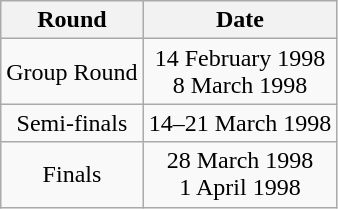<table class="wikitable" style="text-align: center">
<tr>
<th>Round</th>
<th>Date</th>
</tr>
<tr>
<td>Group Round</td>
<td>14 February 1998<br>8 March 1998</td>
</tr>
<tr>
<td>Semi-finals</td>
<td>14–21 March 1998</td>
</tr>
<tr>
<td>Finals</td>
<td>28 March 1998<br>1 April 1998</td>
</tr>
</table>
